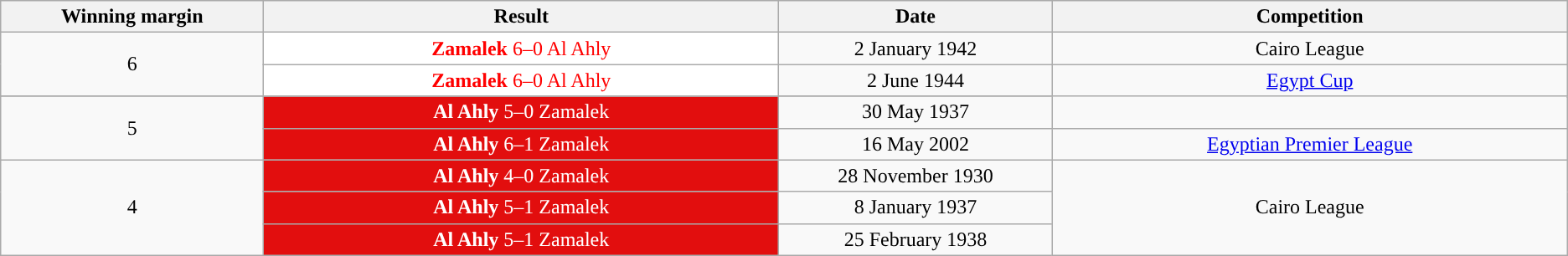<table class="wikitable" style="text-align: center">
<tr>
<th style="width:5%;">Winning margin</th>
<th style="width:10%;">Result</th>
<th style="width:5%;">Date</th>
<th style="width:10%;">Competition</th>
</tr>
<tr style="text-align:center;">
<td rowspan="2">6</td>
<td style="background:#fff;color:red;"><strong>Zamalek</strong> 6–0 Al Ahly</td>
<td>2 January 1942</td>
<td>Cairo League</td>
</tr>
<tr style="text-align:center;">
<td style="background:#fff;color:red;"><strong>Zamalek</strong> 6–0 Al Ahly</td>
<td>2 June 1944</td>
<td rowspan="2"><a href='#'>Egypt Cup</a></td>
</tr>
<tr style="text-align:center;">
</tr>
<tr>
<td rowspan="2">5</td>
<td style="background:#E20E0E;color:white;"><strong>Al Ahly</strong> 5–0 Zamalek</td>
<td>30 May 1937</td>
</tr>
<tr style="text-align:center;">
<td style="background:#E20E0E;color:white;"><strong>Al Ahly</strong> 6–1 Zamalek</td>
<td>16 May 2002</td>
<td><a href='#'>Egyptian Premier League</a></td>
</tr>
<tr>
<td rowspan="3">4</td>
<td style="background:#E20E0E;color:white;"><strong>Al Ahly</strong> 4–0 Zamalek</td>
<td>28 November 1930</td>
<td rowspan="3">Cairo League</td>
</tr>
<tr style="text-align:center;">
<td style="background:#E20E0E;color:white;"><strong>Al Ahly</strong> 5–1 Zamalek</td>
<td>8 January 1937</td>
</tr>
<tr style="text-align:center;">
<td style="background:#E20E0E;color:white;"><strong>Al Ahly</strong> 5–1 Zamalek</td>
<td>25 February 1938</td>
</tr>
</table>
